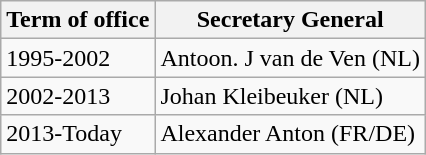<table class="wikitable">
<tr>
<th>Term of office</th>
<th>Secretary General</th>
</tr>
<tr>
<td>1995-2002</td>
<td>Antoon. J van de Ven (NL)</td>
</tr>
<tr>
<td>2002-2013</td>
<td>Johan Kleibeuker (NL)</td>
</tr>
<tr>
<td>2013-Today</td>
<td>Alexander Anton (FR/DE)</td>
</tr>
</table>
